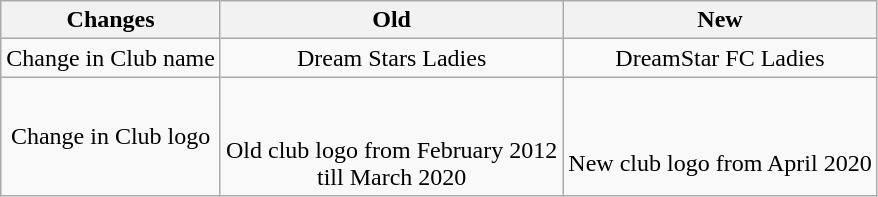<table class="wikitable" style="text-align:center">
<tr>
<th>Changes</th>
<th>Old</th>
<th>New</th>
</tr>
<tr>
<td>Change in Club name</td>
<td rowspan="1">Dream Stars Ladies</td>
<td rowspan="1">DreamStar FC Ladies</td>
</tr>
<tr>
<td>Change in Club logo</td>
<td rowspan="1"><br><br>Old club logo from February 2012<br>
till March 2020</td>
<td rowspan="1"><br><br>New club logo from April 2020</td>
</tr>
</table>
